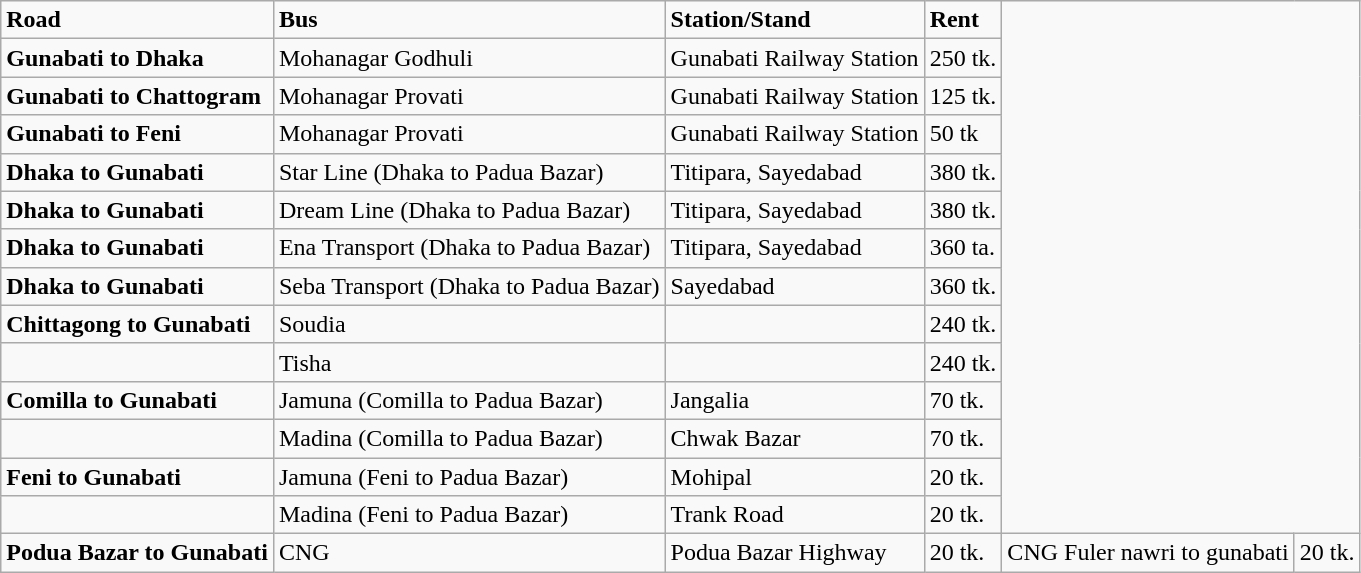<table style="margin-bottom: 10px;" class="wikitable">
<tr>
<td><strong>Road</strong></td>
<td><strong>Bus</strong></td>
<td><strong>Station/Stand</strong></td>
<td><strong>Rent</strong></td>
</tr>
<tr>
<td><strong>Gunabati to Dhaka</strong></td>
<td>Mohanagar Godhuli</td>
<td>Gunabati Railway Station</td>
<td>250 tk.<br></td>
</tr>
<tr>
<td><strong>Gunabati to Chattogram</strong></td>
<td>Mohanagar Provati</td>
<td>Gunabati Railway Station</td>
<td>125 tk.<br></td>
</tr>
<tr>
<td><strong>Gunabati to Feni</strong></td>
<td>Mohanagar Provati</td>
<td>Gunabati Railway Station</td>
<td>50 tk</td>
</tr>
<tr>
<td><strong>Dhaka to Gunabati</strong></td>
<td>Star Line (Dhaka to Padua Bazar)</td>
<td>Titipara, Sayedabad<br></td>
<td>380 tk.<br></td>
</tr>
<tr>
<td><strong>Dhaka to Gunabati</strong></td>
<td>Dream Line (Dhaka to Padua Bazar)<br></td>
<td>Titipara, Sayedabad<br></td>
<td>380 tk.<br></td>
</tr>
<tr>
<td><strong>Dhaka to Gunabati</strong></td>
<td>Ena Transport (Dhaka to Padua Bazar)<br></td>
<td>Titipara, Sayedabad<br></td>
<td>360 ta.<br></td>
</tr>
<tr>
<td><strong>Dhaka to Gunabati</strong></td>
<td>Seba Transport (Dhaka to Padua Bazar)<br></td>
<td>Sayedabad <br></td>
<td>360 tk.<br></td>
</tr>
<tr>
<td><strong>Chittagong to Gunabati</strong></td>
<td>Soudia</td>
<td></td>
<td>240 tk.</td>
</tr>
<tr>
<td></td>
<td>Tisha</td>
<td></td>
<td>240 tk.</td>
</tr>
<tr>
<td><strong>Comilla to Gunabati</strong></td>
<td>Jamuna (Comilla to Padua Bazar)</td>
<td>Jangalia</td>
<td>70 tk.<br></td>
</tr>
<tr>
<td></td>
<td>Madina (Comilla to Padua Bazar)</td>
<td>Chwak Bazar<br></td>
<td>70 tk.<br></td>
</tr>
<tr>
<td><strong>Feni to Gunabati</strong><br></td>
<td>Jamuna (Feni to Padua Bazar)</td>
<td>Mohipal</td>
<td>20 tk.<br></td>
</tr>
<tr>
<td></td>
<td>Madina (Feni to Padua Bazar)</td>
<td>Trank Road</td>
<td>20 tk.<br></td>
</tr>
<tr>
<td><strong>Podua Bazar to Gunabati</strong></td>
<td>CNG</td>
<td>Podua Bazar Highway</td>
<td>20 tk. <br></td>
<td>CNG Fuler nawri to gunabati</td>
<td>20 tk. <br></td>
</tr>
</table>
